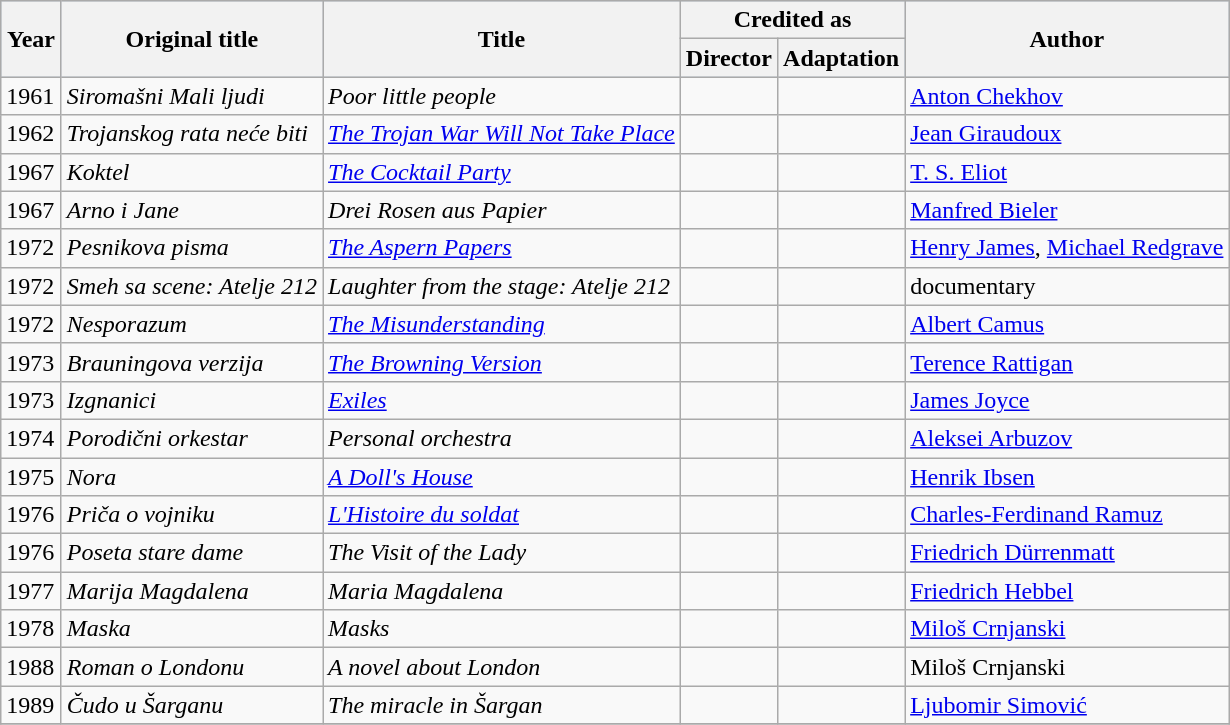<table class="wikitable">
<tr style="background:#b0c4de; text-align:center;">
<th rowspan="2" style="width:33px;">Year</th>
<th rowspan="2">Original title</th>
<th rowspan="2">Title</th>
<th colspan="2">Credited as</th>
<th rowspan="2">Author</th>
</tr>
<tr style="background:#b0c4de; text-align:center;">
<th>Director</th>
<th>Adaptation</th>
</tr>
<tr>
<td>1961</td>
<td><em>Siromašni Mali ljudi</em></td>
<td><em>Poor little people</em></td>
<td></td>
<td></td>
<td><a href='#'>Anton Chekhov</a></td>
</tr>
<tr>
<td>1962</td>
<td><em>Trojanskog rata neće biti</em></td>
<td><em><a href='#'>The Trojan War Will Not Take Place</a></em></td>
<td></td>
<td></td>
<td><a href='#'>Jean Giraudoux</a></td>
</tr>
<tr>
<td>1967</td>
<td><em>Koktel</em></td>
<td><em><a href='#'>The Cocktail Party</a></em></td>
<td></td>
<td></td>
<td><a href='#'>T. S. Eliot</a></td>
</tr>
<tr>
<td>1967</td>
<td><em>Arno i Jane</em></td>
<td><em>Drei Rosen aus Papier</em></td>
<td></td>
<td></td>
<td><a href='#'>Manfred Bieler</a></td>
</tr>
<tr>
<td>1972</td>
<td><em>Pesnikova pisma</em></td>
<td><em><a href='#'>The Aspern Papers</a></em></td>
<td></td>
<td></td>
<td><a href='#'>Henry James</a>, <a href='#'>Michael Redgrave</a></td>
</tr>
<tr>
<td>1972</td>
<td><em>Smeh sa scene: Atelje 212</em></td>
<td><em>Laughter from the stage: Atelje 212</em></td>
<td></td>
<td></td>
<td>documentary</td>
</tr>
<tr>
<td>1972</td>
<td><em>Nesporazum</em></td>
<td><em><a href='#'>The Misunderstanding</a></em></td>
<td></td>
<td></td>
<td><a href='#'>Albert Camus</a></td>
</tr>
<tr>
<td>1973</td>
<td><em>Brauningova verzija</em></td>
<td><em><a href='#'>The Browning Version</a></em></td>
<td></td>
<td></td>
<td><a href='#'>Terence Rattigan</a></td>
</tr>
<tr>
<td>1973</td>
<td><em>Izgnanici</em></td>
<td><em><a href='#'>Exiles</a></em></td>
<td></td>
<td></td>
<td><a href='#'>James Joyce</a></td>
</tr>
<tr>
<td>1974</td>
<td><em>Porodični orkestar</em></td>
<td><em>Personal orchestra</em></td>
<td></td>
<td></td>
<td><a href='#'>Aleksei Arbuzov</a></td>
</tr>
<tr>
<td>1975</td>
<td><em>Nora</em></td>
<td><em><a href='#'>A Doll's House</a></em></td>
<td></td>
<td></td>
<td><a href='#'>Henrik Ibsen</a></td>
</tr>
<tr>
<td>1976</td>
<td><em>Priča o vojniku</em></td>
<td><em><a href='#'>L'Histoire du soldat</a></em></td>
<td></td>
<td></td>
<td><a href='#'>Charles-Ferdinand Ramuz</a></td>
</tr>
<tr>
<td>1976</td>
<td><em>Poseta stare dame</em></td>
<td><em>The Visit of the Lady</em></td>
<td></td>
<td></td>
<td><a href='#'>Friedrich Dürrenmatt</a></td>
</tr>
<tr>
<td>1977</td>
<td><em>Marija Magdalena</em></td>
<td><em>Maria Magdalena</em></td>
<td></td>
<td></td>
<td><a href='#'>Friedrich Hebbel</a></td>
</tr>
<tr>
<td>1978</td>
<td><em>Maska</em></td>
<td><em>Masks</em></td>
<td></td>
<td></td>
<td><a href='#'>Miloš Crnjanski</a></td>
</tr>
<tr>
<td>1988</td>
<td><em>Roman o Londonu</em></td>
<td><em>A novel about London</em></td>
<td></td>
<td></td>
<td>Miloš Crnjanski</td>
</tr>
<tr>
<td>1989</td>
<td><em>Čudo u Šarganu</em></td>
<td><em>The miracle in Šargan</em></td>
<td></td>
<td></td>
<td><a href='#'>Ljubomir Simović</a></td>
</tr>
<tr>
</tr>
</table>
